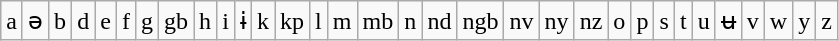<table class="wikitable">
<tr>
<td>a</td>
<td>ə</td>
<td>b</td>
<td>d</td>
<td>e</td>
<td>f</td>
<td>g</td>
<td>gb</td>
<td>h</td>
<td>i</td>
<td>ɨ</td>
<td>k</td>
<td>kp</td>
<td>l</td>
<td>m</td>
<td>mb</td>
<td>n</td>
<td>nd</td>
<td>ngb</td>
<td>nv</td>
<td>ny</td>
<td>nz</td>
<td>o</td>
<td>p</td>
<td>s</td>
<td>t</td>
<td>u</td>
<td>ʉ</td>
<td>v</td>
<td>w</td>
<td>y</td>
<td>z</td>
</tr>
</table>
